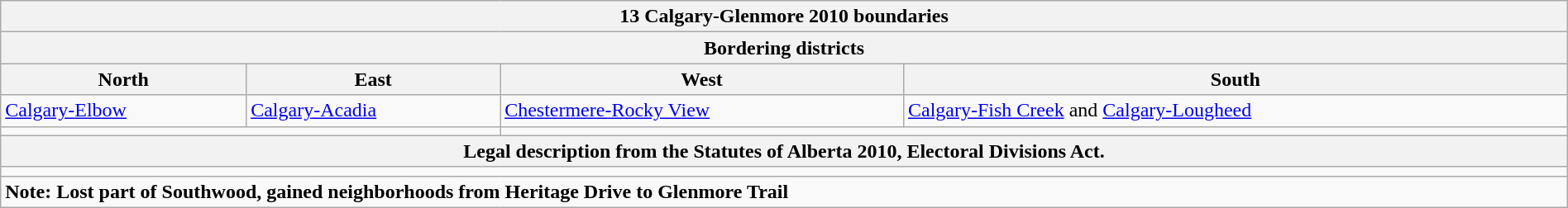<table class="wikitable collapsible collapsed" style="width:100%;">
<tr>
<th colspan=4>13 Calgary-Glenmore 2010 boundaries</th>
</tr>
<tr>
<th colspan=4>Bordering districts</th>
</tr>
<tr>
<th>North</th>
<th>East</th>
<th>West</th>
<th>South</th>
</tr>
<tr>
<td><a href='#'>Calgary-Elbow</a></td>
<td><a href='#'>Calgary-Acadia</a></td>
<td><a href='#'>Chestermere-Rocky View</a></td>
<td><a href='#'>Calgary-Fish Creek</a> and <a href='#'>Calgary-Lougheed</a></td>
</tr>
<tr>
<td colspan=2 align=center></td>
<td colspan=2 align=center></td>
</tr>
<tr>
<th colspan=4>Legal description from the Statutes of Alberta 2010, Electoral Divisions Act.</th>
</tr>
<tr>
<td colspan=4></td>
</tr>
<tr>
<td colspan=4><strong>Note: Lost part of Southwood, gained neighborhoods from Heritage Drive to Glenmore Trail</strong></td>
</tr>
</table>
